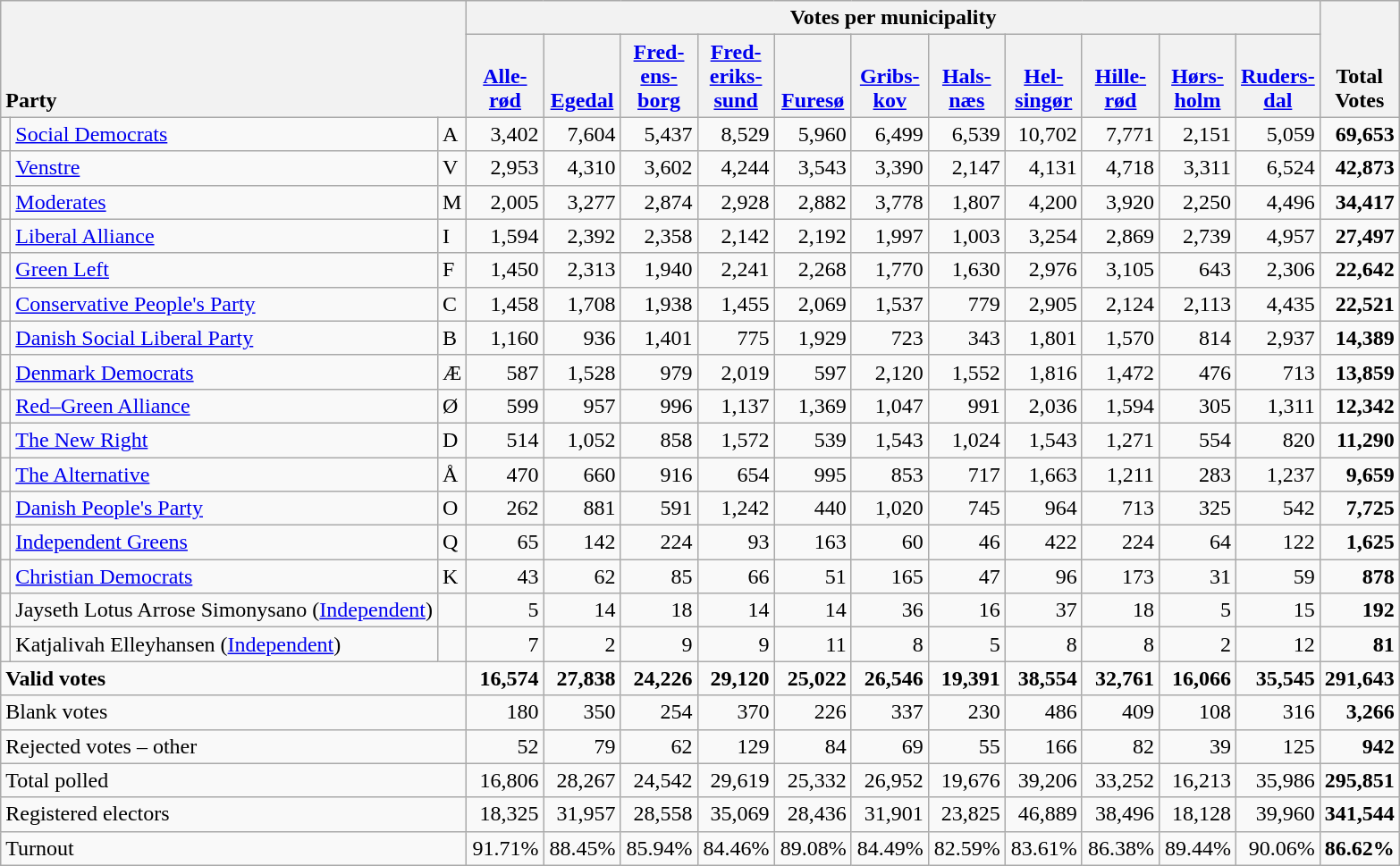<table class="wikitable" border="1" style="text-align:right;">
<tr>
<th style="text-align:left;" valign=bottom rowspan=2 colspan=3>Party</th>
<th colspan=11>Votes per municipality</th>
<th align=center valign=bottom rowspan=2 width="50">Total Votes</th>
</tr>
<tr>
<th align=center valign=bottom width="50"><a href='#'>Alle- rød</a></th>
<th align=center valign=bottom width="50"><a href='#'>Egedal</a></th>
<th align=center valign=bottom width="50"><a href='#'>Fred- ens- borg</a></th>
<th align=center valign=bottom width="50"><a href='#'>Fred- eriks- sund</a></th>
<th align=center valign=bottom width="50"><a href='#'>Furesø</a></th>
<th align=center valign=bottom width="50"><a href='#'>Gribs- kov</a></th>
<th align=center valign=bottom width="50"><a href='#'>Hals- næs</a></th>
<th align=center valign=bottom width="50"><a href='#'>Hel- singør</a></th>
<th align=center valign=bottom width="50"><a href='#'>Hille- rød</a></th>
<th align=center valign=bottom width="50"><a href='#'>Hørs- holm</a></th>
<th align=center valign=bottom width="50"><a href='#'>Ruders- dal</a></th>
</tr>
<tr>
<td></td>
<td align=left><a href='#'>Social Democrats</a></td>
<td align=left>A</td>
<td>3,402</td>
<td>7,604</td>
<td>5,437</td>
<td>8,529</td>
<td>5,960</td>
<td>6,499</td>
<td>6,539</td>
<td>10,702</td>
<td>7,771</td>
<td>2,151</td>
<td>5,059</td>
<td><strong>69,653</strong></td>
</tr>
<tr>
<td></td>
<td align=left><a href='#'>Venstre</a></td>
<td align=left>V</td>
<td>2,953</td>
<td>4,310</td>
<td>3,602</td>
<td>4,244</td>
<td>3,543</td>
<td>3,390</td>
<td>2,147</td>
<td>4,131</td>
<td>4,718</td>
<td>3,311</td>
<td>6,524</td>
<td><strong>42,873</strong></td>
</tr>
<tr>
<td></td>
<td align=left><a href='#'>Moderates</a></td>
<td align=left>M</td>
<td>2,005</td>
<td>3,277</td>
<td>2,874</td>
<td>2,928</td>
<td>2,882</td>
<td>3,778</td>
<td>1,807</td>
<td>4,200</td>
<td>3,920</td>
<td>2,250</td>
<td>4,496</td>
<td><strong>34,417</strong></td>
</tr>
<tr>
<td></td>
<td align=left><a href='#'>Liberal Alliance</a></td>
<td align=left>I</td>
<td>1,594</td>
<td>2,392</td>
<td>2,358</td>
<td>2,142</td>
<td>2,192</td>
<td>1,997</td>
<td>1,003</td>
<td>3,254</td>
<td>2,869</td>
<td>2,739</td>
<td>4,957</td>
<td><strong>27,497</strong></td>
</tr>
<tr>
<td></td>
<td align=left><a href='#'>Green Left</a></td>
<td align=left>F</td>
<td>1,450</td>
<td>2,313</td>
<td>1,940</td>
<td>2,241</td>
<td>2,268</td>
<td>1,770</td>
<td>1,630</td>
<td>2,976</td>
<td>3,105</td>
<td>643</td>
<td>2,306</td>
<td><strong>22,642</strong></td>
</tr>
<tr>
<td></td>
<td align=left style="white-space: nowrap;"><a href='#'>Conservative People's Party</a></td>
<td align=left>C</td>
<td>1,458</td>
<td>1,708</td>
<td>1,938</td>
<td>1,455</td>
<td>2,069</td>
<td>1,537</td>
<td>779</td>
<td>2,905</td>
<td>2,124</td>
<td>2,113</td>
<td>4,435</td>
<td><strong>22,521</strong></td>
</tr>
<tr>
<td></td>
<td align=left><a href='#'>Danish Social Liberal Party</a></td>
<td align=left>B</td>
<td>1,160</td>
<td>936</td>
<td>1,401</td>
<td>775</td>
<td>1,929</td>
<td>723</td>
<td>343</td>
<td>1,801</td>
<td>1,570</td>
<td>814</td>
<td>2,937</td>
<td><strong>14,389</strong></td>
</tr>
<tr>
<td></td>
<td align=left><a href='#'>Denmark Democrats</a></td>
<td align=left>Æ</td>
<td>587</td>
<td>1,528</td>
<td>979</td>
<td>2,019</td>
<td>597</td>
<td>2,120</td>
<td>1,552</td>
<td>1,816</td>
<td>1,472</td>
<td>476</td>
<td>713</td>
<td><strong>13,859</strong></td>
</tr>
<tr>
<td></td>
<td align=left><a href='#'>Red–Green Alliance</a></td>
<td align=left>Ø</td>
<td>599</td>
<td>957</td>
<td>996</td>
<td>1,137</td>
<td>1,369</td>
<td>1,047</td>
<td>991</td>
<td>2,036</td>
<td>1,594</td>
<td>305</td>
<td>1,311</td>
<td><strong>12,342</strong></td>
</tr>
<tr>
<td></td>
<td align=left><a href='#'>The New Right</a></td>
<td align=left>D</td>
<td>514</td>
<td>1,052</td>
<td>858</td>
<td>1,572</td>
<td>539</td>
<td>1,543</td>
<td>1,024</td>
<td>1,543</td>
<td>1,271</td>
<td>554</td>
<td>820</td>
<td><strong>11,290</strong></td>
</tr>
<tr>
<td></td>
<td align=left><a href='#'>The Alternative</a></td>
<td align=left>Å</td>
<td>470</td>
<td>660</td>
<td>916</td>
<td>654</td>
<td>995</td>
<td>853</td>
<td>717</td>
<td>1,663</td>
<td>1,211</td>
<td>283</td>
<td>1,237</td>
<td><strong>9,659</strong></td>
</tr>
<tr>
<td></td>
<td align=left><a href='#'>Danish People's Party</a></td>
<td align=left>O</td>
<td>262</td>
<td>881</td>
<td>591</td>
<td>1,242</td>
<td>440</td>
<td>1,020</td>
<td>745</td>
<td>964</td>
<td>713</td>
<td>325</td>
<td>542</td>
<td><strong>7,725</strong></td>
</tr>
<tr>
<td></td>
<td align=left><a href='#'>Independent Greens</a></td>
<td align=left>Q</td>
<td>65</td>
<td>142</td>
<td>224</td>
<td>93</td>
<td>163</td>
<td>60</td>
<td>46</td>
<td>422</td>
<td>224</td>
<td>64</td>
<td>122</td>
<td><strong>1,625</strong></td>
</tr>
<tr>
<td></td>
<td align=left><a href='#'>Christian Democrats</a></td>
<td align=left>K</td>
<td>43</td>
<td>62</td>
<td>85</td>
<td>66</td>
<td>51</td>
<td>165</td>
<td>47</td>
<td>96</td>
<td>173</td>
<td>31</td>
<td>59</td>
<td><strong>878</strong></td>
</tr>
<tr>
<td></td>
<td align=left>Jayseth Lotus Arrose Simonysano (<a href='#'>Independent</a>)</td>
<td></td>
<td>5</td>
<td>14</td>
<td>18</td>
<td>14</td>
<td>14</td>
<td>36</td>
<td>16</td>
<td>37</td>
<td>18</td>
<td>5</td>
<td>15</td>
<td><strong>192</strong></td>
</tr>
<tr>
<td></td>
<td align=left>Katjalivah Elleyhansen (<a href='#'>Independent</a>)</td>
<td></td>
<td>7</td>
<td>2</td>
<td>9</td>
<td>9</td>
<td>11</td>
<td>8</td>
<td>5</td>
<td>8</td>
<td>8</td>
<td>2</td>
<td>12</td>
<td><strong>81</strong></td>
</tr>
<tr style="font-weight:bold">
<td align=left colspan=3>Valid votes</td>
<td>16,574</td>
<td>27,838</td>
<td>24,226</td>
<td>29,120</td>
<td>25,022</td>
<td>26,546</td>
<td>19,391</td>
<td>38,554</td>
<td>32,761</td>
<td>16,066</td>
<td>35,545</td>
<td>291,643</td>
</tr>
<tr>
<td align=left colspan=3>Blank votes</td>
<td>180</td>
<td>350</td>
<td>254</td>
<td>370</td>
<td>226</td>
<td>337</td>
<td>230</td>
<td>486</td>
<td>409</td>
<td>108</td>
<td>316</td>
<td><strong>3,266</strong></td>
</tr>
<tr>
<td align=left colspan=3>Rejected votes – other</td>
<td>52</td>
<td>79</td>
<td>62</td>
<td>129</td>
<td>84</td>
<td>69</td>
<td>55</td>
<td>166</td>
<td>82</td>
<td>39</td>
<td>125</td>
<td><strong>942</strong></td>
</tr>
<tr>
<td align=left colspan=3>Total polled</td>
<td>16,806</td>
<td>28,267</td>
<td>24,542</td>
<td>29,619</td>
<td>25,332</td>
<td>26,952</td>
<td>19,676</td>
<td>39,206</td>
<td>33,252</td>
<td>16,213</td>
<td>35,986</td>
<td><strong>295,851</strong></td>
</tr>
<tr>
<td align=left colspan=3>Registered electors</td>
<td>18,325</td>
<td>31,957</td>
<td>28,558</td>
<td>35,069</td>
<td>28,436</td>
<td>31,901</td>
<td>23,825</td>
<td>46,889</td>
<td>38,496</td>
<td>18,128</td>
<td>39,960</td>
<td><strong>341,544</strong></td>
</tr>
<tr>
<td align=left colspan=3>Turnout</td>
<td>91.71%</td>
<td>88.45%</td>
<td>85.94%</td>
<td>84.46%</td>
<td>89.08%</td>
<td>84.49%</td>
<td>82.59%</td>
<td>83.61%</td>
<td>86.38%</td>
<td>89.44%</td>
<td>90.06%</td>
<td><strong>86.62%</strong></td>
</tr>
</table>
